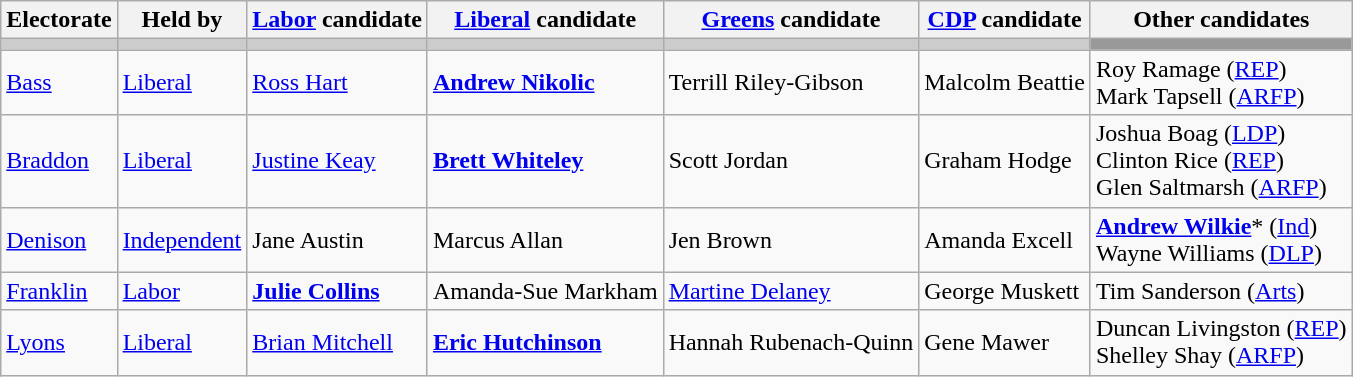<table class="wikitable">
<tr>
<th>Electorate</th>
<th>Held by</th>
<th><a href='#'>Labor</a> candidate</th>
<th><a href='#'>Liberal</a> candidate</th>
<th><a href='#'>Greens</a> candidate</th>
<th><a href='#'>CDP</a> candidate</th>
<th>Other candidates</th>
</tr>
<tr style="background:#ccc;">
<td></td>
<td></td>
<td></td>
<td></td>
<td></td>
<td></td>
<td style="background:#999;"></td>
</tr>
<tr>
<td><a href='#'>Bass</a></td>
<td><a href='#'>Liberal</a></td>
<td><a href='#'>Ross Hart</a></td>
<td><strong><a href='#'>Andrew Nikolic</a></strong></td>
<td>Terrill Riley-Gibson</td>
<td>Malcolm Beattie</td>
<td>Roy Ramage (<a href='#'>REP</a>)<br>Mark Tapsell (<a href='#'>ARFP</a>)</td>
</tr>
<tr>
<td><a href='#'>Braddon</a></td>
<td><a href='#'>Liberal</a></td>
<td><a href='#'>Justine Keay</a></td>
<td><strong><a href='#'>Brett Whiteley</a></strong></td>
<td>Scott Jordan</td>
<td>Graham Hodge</td>
<td>Joshua Boag (<a href='#'>LDP</a>)<br>Clinton Rice (<a href='#'>REP</a>)<br>Glen Saltmarsh (<a href='#'>ARFP</a>)</td>
</tr>
<tr>
<td><a href='#'>Denison</a></td>
<td><a href='#'>Independent</a></td>
<td>Jane Austin</td>
<td>Marcus Allan</td>
<td>Jen Brown</td>
<td>Amanda Excell</td>
<td><strong><a href='#'>Andrew Wilkie</a></strong>* (<a href='#'>Ind</a>)<br>Wayne Williams (<a href='#'>DLP</a>)</td>
</tr>
<tr>
<td><a href='#'>Franklin</a></td>
<td><a href='#'>Labor</a></td>
<td><strong><a href='#'>Julie Collins</a></strong></td>
<td>Amanda-Sue Markham</td>
<td><a href='#'>Martine Delaney</a></td>
<td>George Muskett</td>
<td>Tim Sanderson (<a href='#'>Arts</a>)</td>
</tr>
<tr>
<td><a href='#'>Lyons</a></td>
<td><a href='#'>Liberal</a></td>
<td><a href='#'>Brian Mitchell</a></td>
<td><strong><a href='#'>Eric Hutchinson</a></strong></td>
<td>Hannah Rubenach-Quinn</td>
<td>Gene Mawer</td>
<td>Duncan Livingston (<a href='#'>REP</a>)<br>Shelley Shay (<a href='#'>ARFP</a>)</td>
</tr>
</table>
